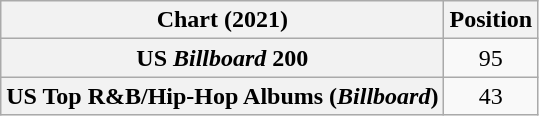<table class="wikitable sortable plainrowheaders" style="text-align:center">
<tr>
<th scope="col">Chart (2021)</th>
<th scope="col">Position</th>
</tr>
<tr>
<th scope="row">US <em>Billboard</em> 200</th>
<td>95</td>
</tr>
<tr>
<th scope="row">US Top R&B/Hip-Hop Albums (<em>Billboard</em>)</th>
<td>43</td>
</tr>
</table>
